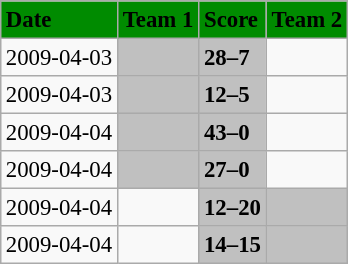<table class="wikitable" style="margin:0.5em auto; font-size:95%">
<tr bgcolor="#008B00">
<td><strong>Date</strong></td>
<td><strong>Team 1</strong></td>
<td><strong>Score</strong></td>
<td><strong>Team 2</strong></td>
</tr>
<tr>
<td>2009-04-03</td>
<td bgcolor="silver"><strong></strong></td>
<td bgcolor="silver"><strong>28–7</strong></td>
<td></td>
</tr>
<tr>
<td>2009-04-03</td>
<td bgcolor="silver"><strong></strong></td>
<td bgcolor="silver"><strong>12–5</strong></td>
<td></td>
</tr>
<tr>
<td>2009-04-04</td>
<td bgcolor="silver"><strong></strong></td>
<td bgcolor="silver"><strong>43–0</strong></td>
<td></td>
</tr>
<tr>
<td>2009-04-04</td>
<td bgcolor="silver"><strong></strong></td>
<td bgcolor="silver"><strong>27–0</strong></td>
<td></td>
</tr>
<tr>
<td>2009-04-04</td>
<td></td>
<td bgcolor="silver"><strong>12–20</strong></td>
<td bgcolor="silver"><strong></strong></td>
</tr>
<tr>
<td>2009-04-04</td>
<td></td>
<td bgcolor="silver"><strong>14–15</strong></td>
<td bgcolor="silver"><strong></strong></td>
</tr>
</table>
